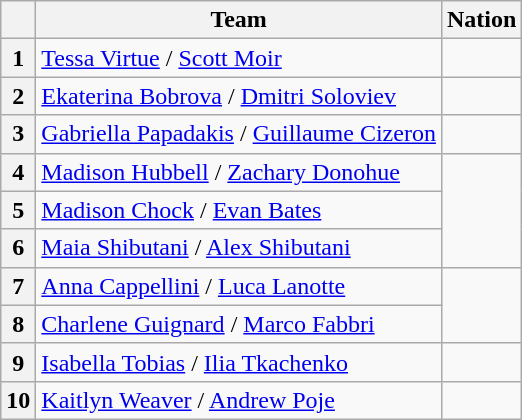<table class="wikitable sortable" style="text-align: left">
<tr>
<th scope="col"></th>
<th scope="col">Team</th>
<th scope="col">Nation</th>
</tr>
<tr>
<th scope="row">1</th>
<td><a href='#'>Tessa Virtue</a> / <a href='#'>Scott Moir</a></td>
<td></td>
</tr>
<tr>
<th scope="row">2</th>
<td><a href='#'>Ekaterina Bobrova</a> / <a href='#'>Dmitri Soloviev</a></td>
<td></td>
</tr>
<tr>
<th scope="row">3</th>
<td><a href='#'>Gabriella Papadakis</a> / <a href='#'>Guillaume Cizeron</a></td>
<td></td>
</tr>
<tr>
<th scope="row">4</th>
<td><a href='#'>Madison Hubbell</a> / <a href='#'>Zachary Donohue</a></td>
<td rowspan="3"></td>
</tr>
<tr>
<th scope="row">5</th>
<td><a href='#'>Madison Chock</a> / <a href='#'>Evan Bates</a></td>
</tr>
<tr>
<th scope="row">6</th>
<td><a href='#'>Maia Shibutani</a> / <a href='#'>Alex Shibutani</a></td>
</tr>
<tr>
<th scope="row">7</th>
<td><a href='#'>Anna Cappellini</a> / <a href='#'>Luca Lanotte</a></td>
<td rowspan="2"></td>
</tr>
<tr>
<th scope="row">8</th>
<td><a href='#'>Charlene Guignard</a> / <a href='#'>Marco Fabbri</a></td>
</tr>
<tr>
<th scope="row">9</th>
<td><a href='#'>Isabella Tobias</a> / <a href='#'>Ilia Tkachenko</a></td>
<td></td>
</tr>
<tr>
<th scope="row">10</th>
<td><a href='#'>Kaitlyn Weaver</a> / <a href='#'>Andrew Poje</a></td>
<td></td>
</tr>
</table>
